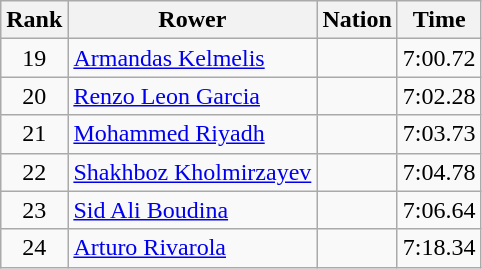<table class="wikitable sortable" style="text-align:center">
<tr>
<th>Rank</th>
<th>Rower</th>
<th>Nation</th>
<th>Time</th>
</tr>
<tr>
<td>19</td>
<td align=left><a href='#'>Armandas Kelmelis</a></td>
<td align=left></td>
<td>7:00.72</td>
</tr>
<tr>
<td>20</td>
<td align=left><a href='#'>Renzo Leon Garcia</a></td>
<td align=left></td>
<td>7:02.28</td>
</tr>
<tr>
<td>21</td>
<td align=left><a href='#'>Mohammed Riyadh</a></td>
<td align=left></td>
<td>7:03.73</td>
</tr>
<tr>
<td>22</td>
<td align=left><a href='#'>Shakhboz Kholmirzayev</a></td>
<td align=left></td>
<td>7:04.78</td>
</tr>
<tr>
<td>23</td>
<td align=left><a href='#'>Sid Ali Boudina</a></td>
<td align=left></td>
<td>7:06.64</td>
</tr>
<tr>
<td>24</td>
<td align=left><a href='#'>Arturo Rivarola</a></td>
<td align=left></td>
<td>7:18.34</td>
</tr>
</table>
